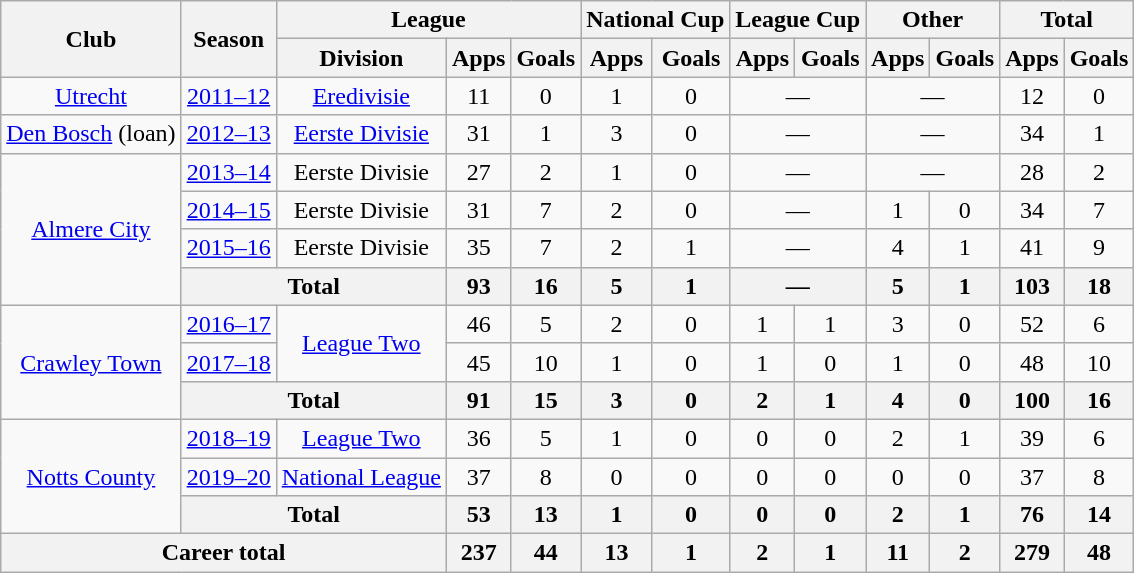<table class="wikitable" style="text-align:center">
<tr>
<th rowspan="2">Club</th>
<th rowspan="2">Season</th>
<th colspan="3">League</th>
<th colspan="2">National Cup</th>
<th colspan="2">League Cup</th>
<th colspan="2">Other</th>
<th colspan="2">Total</th>
</tr>
<tr>
<th>Division</th>
<th>Apps</th>
<th>Goals</th>
<th>Apps</th>
<th>Goals</th>
<th>Apps</th>
<th>Goals</th>
<th>Apps</th>
<th>Goals</th>
<th>Apps</th>
<th>Goals</th>
</tr>
<tr>
<td rowspan="1" valign="center"><a href='#'>Utrecht</a></td>
<td><a href='#'>2011–12</a></td>
<td><a href='#'>Eredivisie</a></td>
<td>11</td>
<td>0</td>
<td>1</td>
<td>0</td>
<td colspan="2">—</td>
<td colspan="2">—</td>
<td>12</td>
<td>0</td>
</tr>
<tr>
<td rowspan="1" valign="center"><a href='#'>Den Bosch</a> (loan)</td>
<td><a href='#'>2012–13</a></td>
<td><a href='#'>Eerste Divisie</a></td>
<td>31</td>
<td>1</td>
<td>3</td>
<td>0</td>
<td colspan="2">—</td>
<td colspan="2">—</td>
<td>34</td>
<td>1</td>
</tr>
<tr>
<td rowspan="4" valign="center"><a href='#'>Almere City</a></td>
<td><a href='#'>2013–14</a></td>
<td>Eerste Divisie</td>
<td>27</td>
<td>2</td>
<td>1</td>
<td>0</td>
<td colspan="2">—</td>
<td colspan="2">—</td>
<td>28</td>
<td>2</td>
</tr>
<tr>
<td><a href='#'>2014–15</a></td>
<td>Eerste Divisie</td>
<td>31</td>
<td>7</td>
<td>2</td>
<td>0</td>
<td colspan="2">—</td>
<td>1</td>
<td>0</td>
<td>34</td>
<td>7</td>
</tr>
<tr>
<td><a href='#'>2015–16</a></td>
<td>Eerste Divisie</td>
<td>35</td>
<td>7</td>
<td>2</td>
<td>1</td>
<td colspan="2">—</td>
<td>4</td>
<td>1</td>
<td>41</td>
<td>9</td>
</tr>
<tr>
<th colspan="2">Total</th>
<th>93</th>
<th>16</th>
<th>5</th>
<th>1</th>
<th colspan="2">—</th>
<th>5</th>
<th>1</th>
<th>103</th>
<th>18</th>
</tr>
<tr>
<td rowspan="3" valign="center"><a href='#'>Crawley Town</a></td>
<td><a href='#'>2016–17</a></td>
<td rowspan="2" valign="center"><a href='#'>League Two</a></td>
<td>46</td>
<td>5</td>
<td>2</td>
<td>0</td>
<td>1</td>
<td>1</td>
<td>3</td>
<td>0</td>
<td>52</td>
<td>6</td>
</tr>
<tr>
<td><a href='#'>2017–18</a></td>
<td>45</td>
<td>10</td>
<td>1</td>
<td>0</td>
<td>1</td>
<td>0</td>
<td>1</td>
<td>0</td>
<td>48</td>
<td>10</td>
</tr>
<tr>
<th colspan="2">Total</th>
<th>91</th>
<th>15</th>
<th>3</th>
<th>0</th>
<th>2</th>
<th>1</th>
<th>4</th>
<th>0</th>
<th>100</th>
<th>16</th>
</tr>
<tr>
<td rowspan="3" valign="center"><a href='#'>Notts County</a></td>
<td><a href='#'>2018–19</a></td>
<td><a href='#'>League Two</a></td>
<td>36</td>
<td>5</td>
<td>1</td>
<td>0</td>
<td>0</td>
<td>0</td>
<td>2</td>
<td>1</td>
<td>39</td>
<td>6</td>
</tr>
<tr>
<td><a href='#'>2019–20</a></td>
<td><a href='#'>National League</a></td>
<td>37</td>
<td>8</td>
<td>0</td>
<td>0</td>
<td>0</td>
<td>0</td>
<td>0</td>
<td>0</td>
<td>37</td>
<td>8</td>
</tr>
<tr>
<th colspan="2">Total</th>
<th>53</th>
<th>13</th>
<th>1</th>
<th>0</th>
<th>0</th>
<th>0</th>
<th>2</th>
<th>1</th>
<th>76</th>
<th>14</th>
</tr>
<tr>
<th colspan="3">Career total</th>
<th>237</th>
<th>44</th>
<th>13</th>
<th>1</th>
<th>2</th>
<th>1</th>
<th>11</th>
<th>2</th>
<th>279</th>
<th>48</th>
</tr>
</table>
